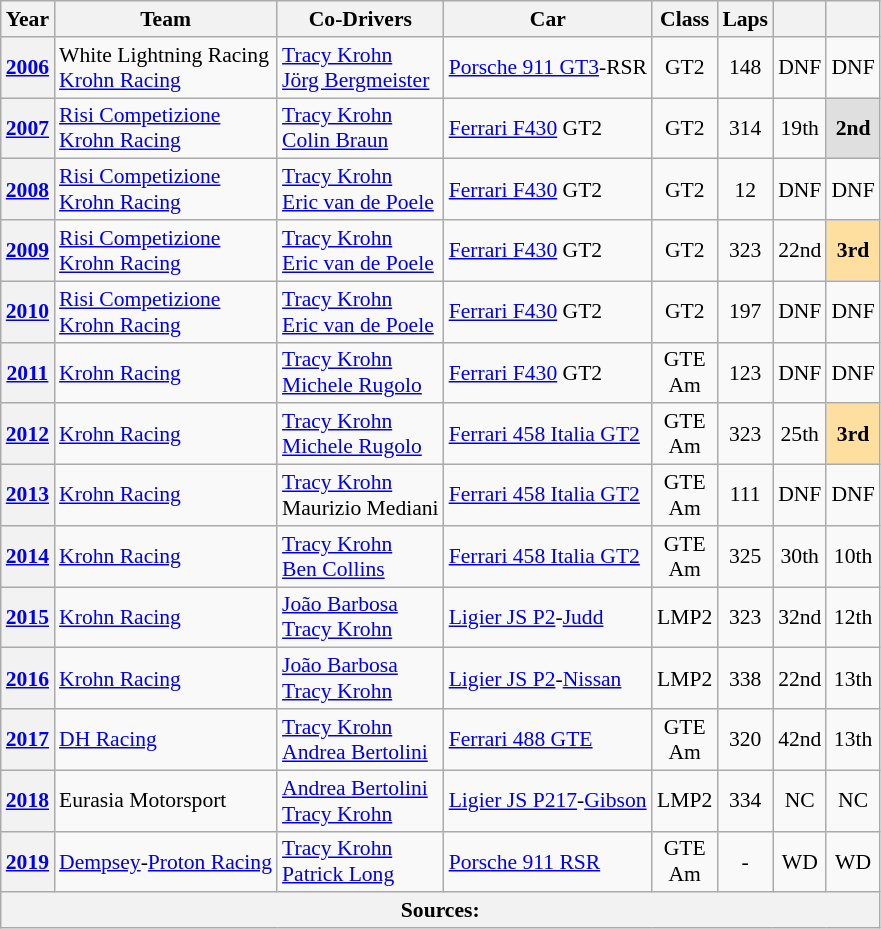<table class="wikitable" style="text-align:center; font-size:90%">
<tr>
<th>Year</th>
<th>Team</th>
<th>Co-Drivers</th>
<th>Car</th>
<th>Class</th>
<th>Laps</th>
<th></th>
<th></th>
</tr>
<tr>
<th><a href='#'>2006</a></th>
<td align="left"> White Lightning Racing<br> <a href='#'>Krohn Racing</a></td>
<td align="left"> <a href='#'>Tracy Krohn</a><br> <a href='#'>Jörg Bergmeister</a></td>
<td align="left"><a href='#'>Porsche 911 GT3</a>-RSR</td>
<td>GT2</td>
<td>148</td>
<td>DNF</td>
<td>DNF</td>
</tr>
<tr>
<th><a href='#'>2007</a></th>
<td align="left"> <a href='#'>Risi Competizione</a><br> <a href='#'>Krohn Racing</a></td>
<td align="left"> <a href='#'>Tracy Krohn</a><br> <a href='#'>Colin Braun</a></td>
<td align="left"><a href='#'>Ferrari F430</a> GT2</td>
<td>GT2</td>
<td>314</td>
<td>19th</td>
<td style="background:#DFDFDF;"><strong>2nd</strong></td>
</tr>
<tr>
<th><a href='#'>2008</a></th>
<td align="left"> <a href='#'>Risi Competizione</a><br> <a href='#'>Krohn Racing</a></td>
<td align="left"> <a href='#'>Tracy Krohn</a><br> <a href='#'>Eric van de Poele</a></td>
<td align="left"><a href='#'>Ferrari F430</a> GT2</td>
<td>GT2</td>
<td>12</td>
<td>DNF</td>
<td>DNF</td>
</tr>
<tr>
<th><a href='#'>2009</a></th>
<td align="left"> <a href='#'>Risi Competizione</a><br> <a href='#'>Krohn Racing</a></td>
<td align="left"> <a href='#'>Tracy Krohn</a><br> <a href='#'>Eric van de Poele</a></td>
<td align="left"><a href='#'>Ferrari F430</a> GT2</td>
<td>GT2</td>
<td>323</td>
<td>22nd</td>
<td style="background:#FFDF9F;"><strong>3rd</strong></td>
</tr>
<tr>
<th><a href='#'>2010</a></th>
<td align="left"> <a href='#'>Risi Competizione</a><br> <a href='#'>Krohn Racing</a></td>
<td align="left"> <a href='#'>Tracy Krohn</a><br> <a href='#'>Eric van de Poele</a></td>
<td align="left"><a href='#'>Ferrari F430</a> GT2</td>
<td>GT2</td>
<td>197</td>
<td>DNF</td>
<td>DNF</td>
</tr>
<tr>
<th><a href='#'>2011</a></th>
<td align="left"> <a href='#'>Krohn Racing</a></td>
<td align="left"> <a href='#'>Tracy Krohn</a><br> <a href='#'>Michele Rugolo</a></td>
<td align="left"><a href='#'>Ferrari F430</a> GT2</td>
<td>GTE<br>Am</td>
<td>123</td>
<td>DNF</td>
<td>DNF</td>
</tr>
<tr>
<th><a href='#'>2012</a></th>
<td align="left"> <a href='#'>Krohn Racing</a></td>
<td align="left"> <a href='#'>Tracy Krohn</a><br> <a href='#'>Michele Rugolo</a></td>
<td align="left"><a href='#'>Ferrari 458 Italia GT2</a></td>
<td>GTE<br>Am</td>
<td>323</td>
<td>25th</td>
<td style="background:#FFDF9F;"><strong>3rd</strong></td>
</tr>
<tr>
<th><a href='#'>2013</a></th>
<td align="left"> <a href='#'>Krohn Racing</a></td>
<td align="left"> <a href='#'>Tracy Krohn</a><br> Maurizio Mediani</td>
<td align="left"><a href='#'>Ferrari 458 Italia GT2</a></td>
<td>GTE<br>Am</td>
<td>111</td>
<td>DNF</td>
<td>DNF</td>
</tr>
<tr>
<th><a href='#'>2014</a></th>
<td align="left"> <a href='#'>Krohn Racing</a></td>
<td align="left"> <a href='#'>Tracy Krohn</a><br> <a href='#'>Ben Collins</a></td>
<td align="left"><a href='#'>Ferrari 458 Italia GT2</a></td>
<td>GTE<br>Am</td>
<td>325</td>
<td>30th</td>
<td>10th</td>
</tr>
<tr>
<th><a href='#'>2015</a></th>
<td align="left"> <a href='#'>Krohn Racing</a></td>
<td align="left"> <a href='#'>João Barbosa</a><br> <a href='#'>Tracy Krohn</a></td>
<td align="left"><a href='#'>Ligier JS P2</a>-<a href='#'>Judd</a></td>
<td>LMP2</td>
<td>323</td>
<td>32nd</td>
<td>12th</td>
</tr>
<tr>
<th><a href='#'>2016</a></th>
<td align="left"> <a href='#'>Krohn Racing</a></td>
<td align="left"> <a href='#'>João Barbosa</a><br> <a href='#'>Tracy Krohn</a></td>
<td align="left"><a href='#'>Ligier JS P2</a>-<a href='#'>Nissan</a></td>
<td>LMP2</td>
<td>338</td>
<td>22nd</td>
<td>13th</td>
</tr>
<tr>
<th><a href='#'>2017</a></th>
<td align="left"> <a href='#'>DH Racing</a></td>
<td align="left"> <a href='#'>Tracy Krohn</a><br> <a href='#'>Andrea Bertolini</a></td>
<td align="left"><a href='#'>Ferrari 488 GTE</a></td>
<td>GTE<br>Am</td>
<td>320</td>
<td>42nd</td>
<td>13th</td>
</tr>
<tr>
<th><a href='#'>2018</a></th>
<td align=left> Eurasia Motorsport</td>
<td align=left> <a href='#'>Andrea Bertolini</a><br> <a href='#'>Tracy Krohn</a></td>
<td align=left><a href='#'>Ligier JS P217</a>-<a href='#'>Gibson</a></td>
<td>LMP2</td>
<td>334</td>
<td>NC</td>
<td>NC</td>
</tr>
<tr>
<th><a href='#'>2019</a></th>
<td align="left"> <a href='#'>Dempsey</a>-<a href='#'>Proton Racing</a></td>
<td align="left"> <a href='#'>Tracy Krohn</a><br> <a href='#'>Patrick Long</a></td>
<td align="left"><a href='#'>Porsche 911 RSR</a></td>
<td>GTE<br>Am</td>
<td>-</td>
<td>WD</td>
<td>WD</td>
</tr>
<tr>
<th colspan="8">Sources:</th>
</tr>
</table>
